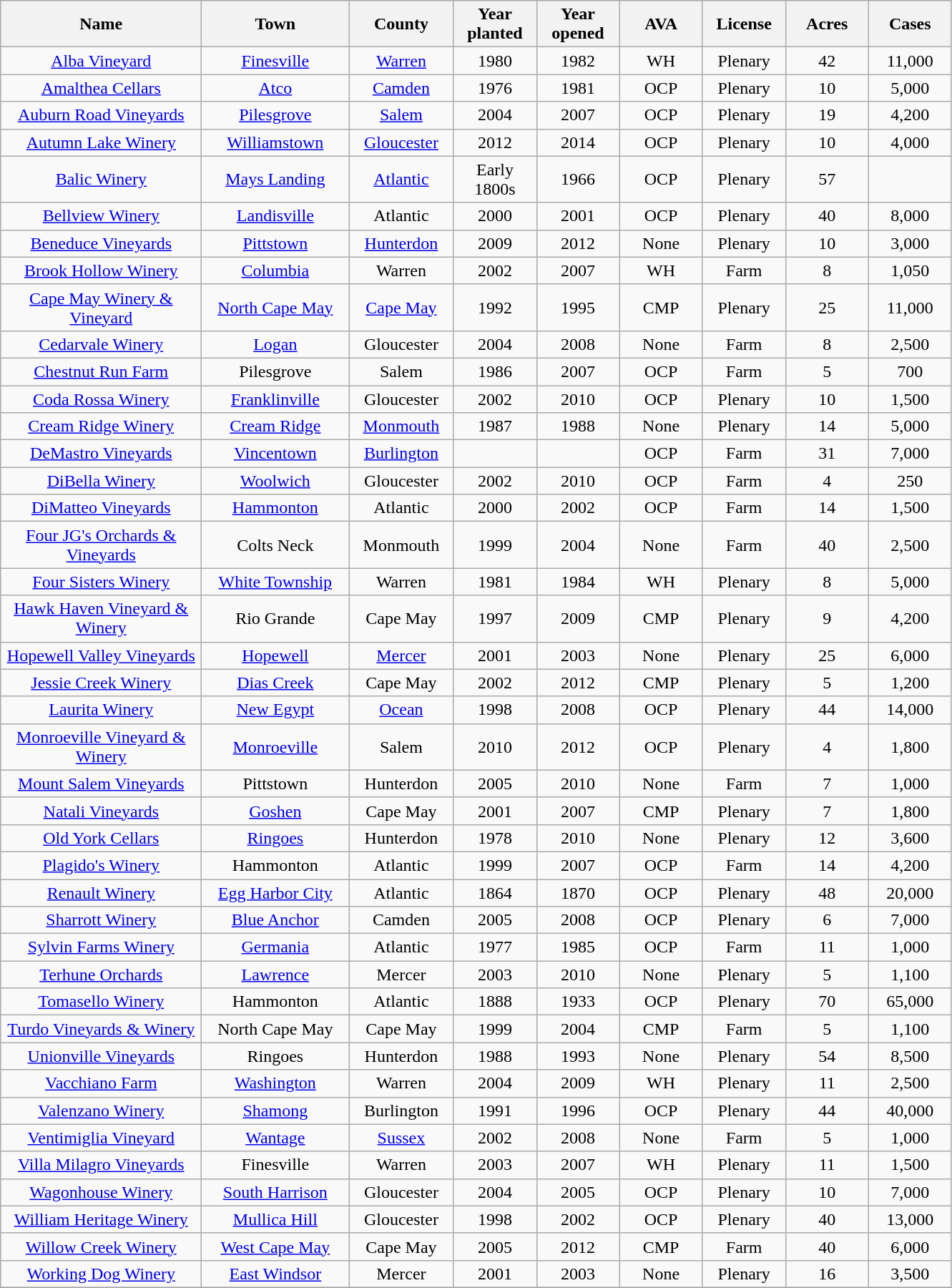<table class="wikitable sortable" style="text-align:center">
<tr>
<th width=180>Name</th>
<th width=130>Town</th>
<th width=90>County</th>
<th width=70>Year planted</th>
<th width=70>Year opened</th>
<th width=70>AVA</th>
<th width=70>License</th>
<th width=70>Acres</th>
<th data-sort-type="number" width=70>Cases</th>
</tr>
<tr>
<td><a href='#'>Alba Vineyard</a></td>
<td><a href='#'>Finesville</a></td>
<td><a href='#'>Warren</a></td>
<td>1980</td>
<td>1982</td>
<td>WH</td>
<td>Plenary</td>
<td>42</td>
<td>11,000</td>
</tr>
<tr>
<td><a href='#'>Amalthea Cellars</a></td>
<td><a href='#'>Atco</a></td>
<td><a href='#'>Camden</a></td>
<td>1976</td>
<td>1981</td>
<td>OCP</td>
<td>Plenary</td>
<td>10</td>
<td>5,000</td>
</tr>
<tr>
<td><a href='#'>Auburn Road Vineyards</a></td>
<td><a href='#'>Pilesgrove</a></td>
<td><a href='#'>Salem</a></td>
<td>2004</td>
<td>2007</td>
<td>OCP</td>
<td>Plenary</td>
<td>19</td>
<td>4,200</td>
</tr>
<tr>
<td><a href='#'>Autumn Lake Winery</a></td>
<td><a href='#'>Williamstown</a></td>
<td><a href='#'>Gloucester</a></td>
<td>2012</td>
<td>2014</td>
<td>OCP</td>
<td>Plenary</td>
<td>10</td>
<td>4,000</td>
</tr>
<tr>
<td><a href='#'>Balic Winery</a></td>
<td><a href='#'>Mays Landing</a></td>
<td><a href='#'>Atlantic</a></td>
<td>Early 1800s</td>
<td>1966</td>
<td>OCP</td>
<td>Plenary</td>
<td>57</td>
<td></td>
</tr>
<tr>
<td><a href='#'>Bellview Winery</a></td>
<td><a href='#'>Landisville</a></td>
<td>Atlantic</td>
<td>2000</td>
<td>2001</td>
<td>OCP</td>
<td>Plenary</td>
<td>40</td>
<td>8,000</td>
</tr>
<tr>
<td><a href='#'>Beneduce Vineyards</a></td>
<td><a href='#'>Pittstown</a></td>
<td><a href='#'>Hunterdon</a></td>
<td>2009</td>
<td>2012</td>
<td>None</td>
<td>Plenary</td>
<td>10</td>
<td>3,000</td>
</tr>
<tr>
<td><a href='#'>Brook Hollow Winery</a></td>
<td><a href='#'>Columbia</a></td>
<td>Warren</td>
<td>2002</td>
<td>2007</td>
<td>WH</td>
<td>Farm</td>
<td>8</td>
<td>1,050</td>
</tr>
<tr>
<td><a href='#'>Cape May Winery & Vineyard</a></td>
<td><a href='#'>North Cape May</a></td>
<td><a href='#'>Cape May</a></td>
<td>1992</td>
<td>1995</td>
<td>CMP</td>
<td>Plenary</td>
<td>25</td>
<td>11,000</td>
</tr>
<tr>
<td><a href='#'>Cedarvale Winery</a></td>
<td><a href='#'>Logan</a></td>
<td>Gloucester</td>
<td>2004</td>
<td>2008</td>
<td>None</td>
<td>Farm</td>
<td>8</td>
<td>2,500</td>
</tr>
<tr>
<td><a href='#'>Chestnut Run Farm</a></td>
<td>Pilesgrove</td>
<td>Salem</td>
<td>1986</td>
<td>2007</td>
<td>OCP</td>
<td>Farm</td>
<td>5</td>
<td>700</td>
</tr>
<tr>
<td><a href='#'>Coda Rossa Winery</a></td>
<td><a href='#'>Franklinville</a></td>
<td>Gloucester</td>
<td>2002</td>
<td>2010</td>
<td>OCP</td>
<td>Plenary</td>
<td>10</td>
<td>1,500</td>
</tr>
<tr>
<td><a href='#'>Cream Ridge Winery</a></td>
<td><a href='#'>Cream Ridge</a></td>
<td><a href='#'>Monmouth</a></td>
<td>1987</td>
<td>1988</td>
<td>None</td>
<td>Plenary</td>
<td>14</td>
<td>5,000</td>
</tr>
<tr>
<td><a href='#'>DeMastro Vineyards</a></td>
<td><a href='#'>Vincentown</a></td>
<td><a href='#'>Burlington</a></td>
<td></td>
<td></td>
<td>OCP</td>
<td>Farm</td>
<td>31</td>
<td>7,000</td>
</tr>
<tr>
<td><a href='#'>DiBella Winery</a></td>
<td><a href='#'>Woolwich</a></td>
<td>Gloucester</td>
<td>2002</td>
<td>2010</td>
<td>OCP</td>
<td>Farm</td>
<td>4</td>
<td>250</td>
</tr>
<tr>
<td><a href='#'>DiMatteo Vineyards</a></td>
<td><a href='#'>Hammonton</a></td>
<td>Atlantic</td>
<td>2000</td>
<td>2002</td>
<td>OCP</td>
<td>Farm</td>
<td>14</td>
<td>1,500</td>
</tr>
<tr>
<td><a href='#'>Four JG's Orchards & Vineyards</a></td>
<td>Colts Neck</td>
<td>Monmouth</td>
<td>1999</td>
<td>2004</td>
<td>None</td>
<td>Farm</td>
<td>40</td>
<td>2,500</td>
</tr>
<tr>
<td><a href='#'>Four Sisters Winery</a></td>
<td><a href='#'>White Township</a></td>
<td>Warren</td>
<td>1981</td>
<td>1984</td>
<td>WH</td>
<td>Plenary</td>
<td>8</td>
<td>5,000</td>
</tr>
<tr>
<td><a href='#'>Hawk Haven Vineyard & Winery</a></td>
<td>Rio Grande</td>
<td>Cape May</td>
<td>1997</td>
<td>2009</td>
<td>CMP</td>
<td>Plenary</td>
<td>9</td>
<td>4,200</td>
</tr>
<tr>
<td><a href='#'>Hopewell Valley Vineyards</a></td>
<td><a href='#'>Hopewell</a></td>
<td><a href='#'>Mercer</a></td>
<td>2001</td>
<td>2003</td>
<td>None</td>
<td>Plenary</td>
<td>25</td>
<td>6,000</td>
</tr>
<tr>
<td><a href='#'>Jessie Creek Winery</a></td>
<td><a href='#'>Dias Creek</a></td>
<td>Cape May</td>
<td>2002</td>
<td>2012</td>
<td>CMP</td>
<td>Plenary</td>
<td>5</td>
<td>1,200</td>
</tr>
<tr>
<td><a href='#'>Laurita Winery</a></td>
<td><a href='#'>New Egypt</a></td>
<td><a href='#'>Ocean</a></td>
<td>1998</td>
<td>2008</td>
<td>OCP</td>
<td>Plenary</td>
<td>44</td>
<td>14,000</td>
</tr>
<tr>
<td><a href='#'>Monroeville Vineyard & Winery</a></td>
<td><a href='#'>Monroeville</a></td>
<td>Salem</td>
<td>2010</td>
<td>2012</td>
<td>OCP</td>
<td>Plenary</td>
<td>4</td>
<td>1,800</td>
</tr>
<tr>
<td><a href='#'>Mount Salem Vineyards</a></td>
<td>Pittstown</td>
<td>Hunterdon</td>
<td>2005</td>
<td>2010</td>
<td>None</td>
<td>Farm</td>
<td>7</td>
<td>1,000</td>
</tr>
<tr>
<td><a href='#'>Natali Vineyards</a></td>
<td><a href='#'>Goshen</a></td>
<td>Cape May</td>
<td>2001</td>
<td>2007</td>
<td>CMP</td>
<td>Plenary</td>
<td>7</td>
<td>1,800</td>
</tr>
<tr>
<td><a href='#'>Old York Cellars</a></td>
<td><a href='#'>Ringoes</a></td>
<td>Hunterdon</td>
<td>1978</td>
<td>2010</td>
<td>None</td>
<td>Plenary</td>
<td>12</td>
<td>3,600</td>
</tr>
<tr>
<td><a href='#'>Plagido's Winery</a></td>
<td>Hammonton</td>
<td>Atlantic</td>
<td>1999</td>
<td>2007</td>
<td>OCP</td>
<td>Farm</td>
<td>14</td>
<td>4,200</td>
</tr>
<tr>
<td><a href='#'>Renault Winery</a></td>
<td><a href='#'>Egg Harbor City</a></td>
<td>Atlantic</td>
<td>1864</td>
<td>1870</td>
<td>OCP</td>
<td>Plenary</td>
<td>48</td>
<td>20,000</td>
</tr>
<tr>
<td><a href='#'>Sharrott Winery</a></td>
<td><a href='#'>Blue Anchor</a></td>
<td>Camden</td>
<td>2005</td>
<td>2008</td>
<td>OCP</td>
<td>Plenary</td>
<td>6</td>
<td>7,000</td>
</tr>
<tr>
<td><a href='#'>Sylvin Farms Winery</a></td>
<td><a href='#'>Germania</a></td>
<td>Atlantic</td>
<td>1977</td>
<td>1985</td>
<td>OCP</td>
<td>Farm</td>
<td>11</td>
<td>1,000</td>
</tr>
<tr>
<td><a href='#'>Terhune Orchards</a></td>
<td><a href='#'>Lawrence</a></td>
<td>Mercer</td>
<td>2003</td>
<td>2010</td>
<td>None</td>
<td>Plenary</td>
<td>5</td>
<td>1,100</td>
</tr>
<tr>
<td><a href='#'>Tomasello Winery</a></td>
<td>Hammonton</td>
<td>Atlantic</td>
<td>1888</td>
<td>1933</td>
<td>OCP</td>
<td>Plenary</td>
<td>70</td>
<td>65,000</td>
</tr>
<tr>
<td><a href='#'>Turdo Vineyards & Winery</a></td>
<td>North Cape May</td>
<td>Cape May</td>
<td>1999</td>
<td>2004</td>
<td>CMP</td>
<td>Farm</td>
<td>5</td>
<td>1,100</td>
</tr>
<tr>
<td><a href='#'>Unionville Vineyards</a></td>
<td>Ringoes</td>
<td>Hunterdon</td>
<td>1988</td>
<td>1993</td>
<td>None</td>
<td>Plenary</td>
<td>54</td>
<td>8,500</td>
</tr>
<tr>
<td><a href='#'>Vacchiano Farm</a></td>
<td><a href='#'>Washington</a></td>
<td>Warren</td>
<td>2004</td>
<td>2009</td>
<td>WH</td>
<td>Plenary</td>
<td>11</td>
<td>2,500</td>
</tr>
<tr>
<td><a href='#'>Valenzano Winery</a></td>
<td><a href='#'>Shamong</a></td>
<td>Burlington</td>
<td>1991</td>
<td>1996</td>
<td>OCP</td>
<td>Plenary</td>
<td>44</td>
<td>40,000</td>
</tr>
<tr>
<td><a href='#'>Ventimiglia Vineyard</a></td>
<td><a href='#'>Wantage</a></td>
<td><a href='#'>Sussex</a></td>
<td>2002</td>
<td>2008</td>
<td>None</td>
<td>Farm</td>
<td>5</td>
<td>1,000</td>
</tr>
<tr>
<td><a href='#'>Villa Milagro Vineyards</a></td>
<td>Finesville</td>
<td>Warren</td>
<td>2003</td>
<td>2007</td>
<td>WH</td>
<td>Plenary</td>
<td>11</td>
<td>1,500</td>
</tr>
<tr>
<td><a href='#'>Wagonhouse Winery</a></td>
<td><a href='#'>South Harrison</a></td>
<td>Gloucester</td>
<td>2004</td>
<td>2005</td>
<td>OCP</td>
<td>Plenary</td>
<td>10</td>
<td>7,000</td>
</tr>
<tr>
<td><a href='#'>William Heritage Winery</a></td>
<td><a href='#'>Mullica Hill</a></td>
<td>Gloucester</td>
<td>1998</td>
<td>2002</td>
<td>OCP</td>
<td>Plenary</td>
<td>40</td>
<td>13,000</td>
</tr>
<tr>
<td><a href='#'>Willow Creek Winery</a></td>
<td><a href='#'>West Cape May</a></td>
<td>Cape May</td>
<td>2005</td>
<td>2012</td>
<td>CMP</td>
<td>Farm</td>
<td>40</td>
<td>6,000</td>
</tr>
<tr>
<td><a href='#'>Working Dog Winery</a></td>
<td><a href='#'>East Windsor</a></td>
<td>Mercer</td>
<td>2001</td>
<td>2003</td>
<td>None</td>
<td>Plenary</td>
<td>16</td>
<td>3,500</td>
</tr>
<tr>
</tr>
</table>
